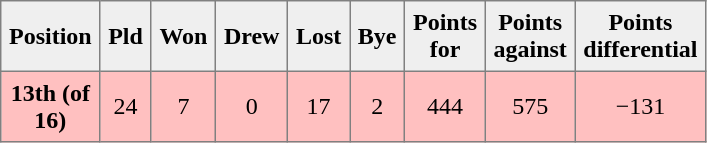<table style=border-collapse:collapse border=1 cellspacing=0 cellpadding=5>
<tr style="text-align:center; background:#efefef;">
<th width=20>Position</th>
<th width=20>Pld</th>
<th width=20>Won</th>
<th width=20>Drew</th>
<th width=20>Lost</th>
<th width=20>Bye</th>
<th width=20>Points for</th>
<th width=20>Points against</th>
<th width=25>Points differential</th>
</tr>
<tr style="text-align:center; background:#ffc0c0;">
<td><strong>13th (of 16)</strong></td>
<td>24</td>
<td>7</td>
<td>0</td>
<td>17</td>
<td>2</td>
<td>444</td>
<td>575</td>
<td>−131</td>
</tr>
</table>
